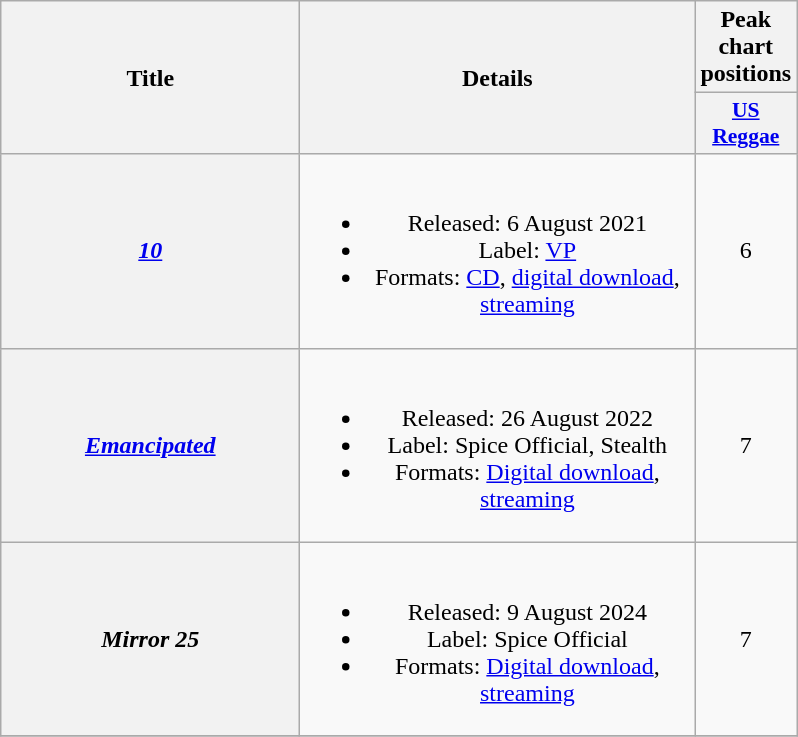<table class="wikitable plainrowheaders" style="text-align:center;">
<tr>
<th scope="col" rowspan="2" style="width:12em;">Title</th>
<th scope="col" rowspan="2" style="width:16em;">Details</th>
<th scope="col" colspan="1">Peak chart positions</th>
</tr>
<tr>
<th scope="col" style="width:2.2em;font-size:90%;"><a href='#'>US Reggae</a><br></th>
</tr>
<tr>
<th scope="row"><em><a href='#'>10</a></em></th>
<td><br><ul><li>Released: 6 August 2021</li><li>Label: <a href='#'>VP</a></li><li>Formats: <a href='#'>CD</a>, <a href='#'>digital download</a>, <a href='#'>streaming</a></li></ul></td>
<td>6</td>
</tr>
<tr>
<th scope="row"><em><a href='#'>Emancipated</a></em></th>
<td><br><ul><li>Released: 26 August 2022</li><li>Label: Spice Official, Stealth</li><li>Formats: <a href='#'>Digital download</a>, <a href='#'>streaming</a></li></ul></td>
<td>7</td>
</tr>
<tr>
<th scope="row"><em>Mirror 25</em></th>
<td><br><ul><li>Released: 9 August 2024</li><li>Label: Spice Official</li><li>Formats: <a href='#'>Digital download</a>, <a href='#'>streaming</a></li></ul></td>
<td>7</td>
</tr>
<tr>
</tr>
</table>
